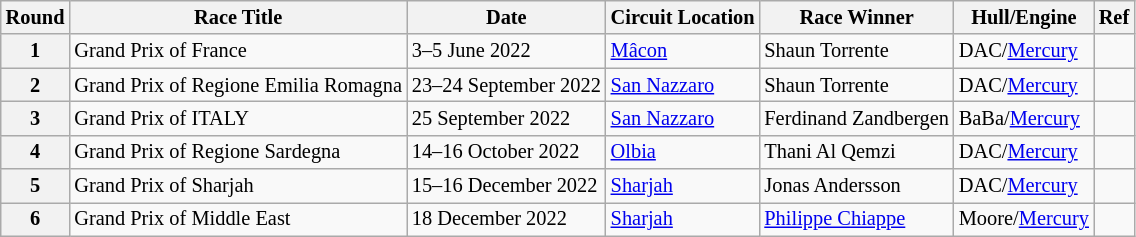<table class="wikitable" border="1" style="font-size: 85%">
<tr>
<th>Round</th>
<th>Race Title</th>
<th>Date</th>
<th>Circuit Location</th>
<th>Race Winner</th>
<th>Hull/Engine</th>
<th>Ref</th>
</tr>
<tr>
<th>1</th>
<td> Grand Prix of France</td>
<td>3–5 June 2022</td>
<td><a href='#'>Mâcon</a></td>
<td> Shaun Torrente</td>
<td>DAC/<a href='#'>Mercury</a></td>
<td></td>
</tr>
<tr>
<th>2</th>
<td> Grand Prix of Regione Emilia Romagna</td>
<td>23–24 September 2022</td>
<td><a href='#'>San Nazzaro</a></td>
<td> Shaun Torrente</td>
<td>DAC/<a href='#'>Mercury</a></td>
<td></td>
</tr>
<tr>
<th>3</th>
<td> Grand Prix of ITALY</td>
<td>25 September 2022</td>
<td><a href='#'>San Nazzaro</a></td>
<td> Ferdinand Zandbergen</td>
<td>BaBa/<a href='#'>Mercury</a></td>
<td></td>
</tr>
<tr>
<th>4</th>
<td> Grand Prix of Regione Sardegna</td>
<td>14–16 October 2022</td>
<td><a href='#'>Olbia</a></td>
<td> Thani Al Qemzi</td>
<td>DAC/<a href='#'>Mercury</a></td>
<td></td>
</tr>
<tr>
<th>5</th>
<td> Grand Prix of Sharjah</td>
<td>15–16 December 2022</td>
<td><a href='#'>Sharjah</a></td>
<td> Jonas Andersson</td>
<td>DAC/<a href='#'>Mercury</a></td>
<td></td>
</tr>
<tr>
<th>6</th>
<td> Grand Prix of Middle East</td>
<td>18 December 2022</td>
<td><a href='#'>Sharjah</a></td>
<td> <a href='#'>Philippe Chiappe</a></td>
<td>Moore/<a href='#'>Mercury</a></td>
<td></td>
</tr>
</table>
